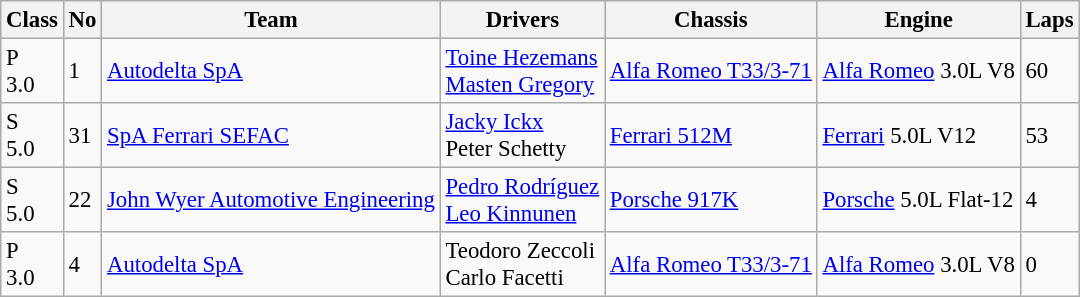<table class="wikitable" style="font-size: 95%;">
<tr>
<th>Class</th>
<th>No</th>
<th>Team</th>
<th>Drivers</th>
<th>Chassis</th>
<th>Engine</th>
<th>Laps</th>
</tr>
<tr>
<td>P<br>3.0</td>
<td>1</td>
<td> <a href='#'>Autodelta SpA</a></td>
<td> <a href='#'>Toine Hezemans</a><br> <a href='#'>Masten Gregory</a></td>
<td><a href='#'>Alfa Romeo T33/3-71</a></td>
<td><a href='#'>Alfa Romeo</a> 3.0L V8</td>
<td>60</td>
</tr>
<tr>
<td>S<br>5.0</td>
<td>31</td>
<td> <a href='#'>SpA Ferrari SEFAC</a></td>
<td> <a href='#'>Jacky Ickx</a><br> Peter Schetty</td>
<td><a href='#'>Ferrari 512M</a></td>
<td><a href='#'>Ferrari</a> 5.0L V12</td>
<td>53</td>
</tr>
<tr>
<td>S<br>5.0</td>
<td>22</td>
<td> <a href='#'>John Wyer Automotive Engineering</a></td>
<td> <a href='#'>Pedro Rodríguez</a><br> <a href='#'>Leo Kinnunen</a></td>
<td><a href='#'>Porsche 917K</a></td>
<td><a href='#'>Porsche</a> 5.0L Flat-12</td>
<td>4</td>
</tr>
<tr>
<td>P<br>3.0</td>
<td>4</td>
<td> <a href='#'>Autodelta SpA</a></td>
<td> Teodoro Zeccoli<br> Carlo Facetti</td>
<td><a href='#'>Alfa Romeo T33/3-71</a></td>
<td><a href='#'>Alfa Romeo</a> 3.0L V8</td>
<td>0</td>
</tr>
</table>
